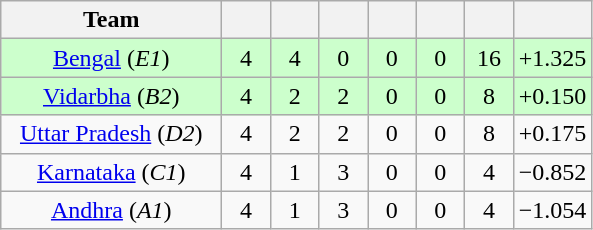<table class="wikitable" style="text-align:center">
<tr>
<th style="width:140px;">Team</th>
<th style="width:25px;"></th>
<th style="width:25px;"></th>
<th style="width:25px;"></th>
<th style="width:25px;"></th>
<th style="width:25px;"></th>
<th style="width:25px;"></th>
<th style="width:40px;"></th>
</tr>
<tr style="background:#cfc;">
<td><a href='#'>Bengal</a> (<em>E1</em>)</td>
<td>4</td>
<td>4</td>
<td>0</td>
<td>0</td>
<td>0</td>
<td>16</td>
<td>+1.325</td>
</tr>
<tr style="background:#cfc;">
<td><a href='#'>Vidarbha</a> (<em>B2</em>)</td>
<td>4</td>
<td>2</td>
<td>2</td>
<td>0</td>
<td>0</td>
<td>8</td>
<td>+0.150</td>
</tr>
<tr>
<td><a href='#'>Uttar Pradesh</a> (<em>D2</em>)</td>
<td>4</td>
<td>2</td>
<td>2</td>
<td>0</td>
<td>0</td>
<td>8</td>
<td>+0.175</td>
</tr>
<tr>
<td><a href='#'>Karnataka</a> (<em>C1</em>)</td>
<td>4</td>
<td>1</td>
<td>3</td>
<td>0</td>
<td>0</td>
<td>4</td>
<td>−0.852</td>
</tr>
<tr>
<td><a href='#'>Andhra</a> (<em>A1</em>)</td>
<td>4</td>
<td>1</td>
<td>3</td>
<td>0</td>
<td>0</td>
<td>4</td>
<td>−1.054</td>
</tr>
</table>
